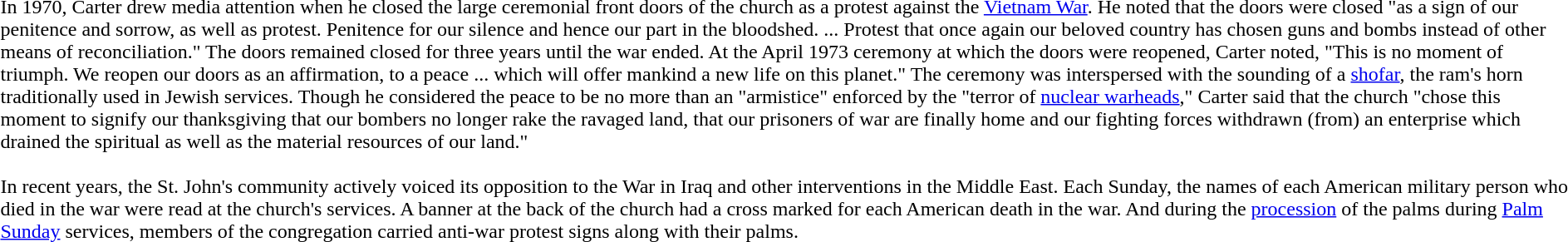<table>
<tr>
<td><br>In 1970, Carter drew media attention when he closed the large ceremonial front doors of the church as a protest against the <a href='#'>Vietnam War</a>. He noted that the doors were closed "as a sign of our penitence and sorrow, as well as protest. Penitence for our silence and hence our part in the bloodshed. ... Protest that once again our beloved country has chosen guns and bombs instead of other means of reconciliation." The doors remained closed for three years until the war ended. 

At the April 1973 ceremony at which the doors were reopened, Carter noted, "This is no moment of triumph. We reopen our doors as an affirmation, to a peace ... which will offer mankind a new life on this planet." The ceremony was interspersed with the sounding of a <a href='#'>shofar</a>, the ram's horn traditionally used in Jewish services. Though he considered the peace to be no more than an "armistice" enforced by the "terror of <a href='#'>nuclear warheads</a>," Carter said that the church "chose this moment to signify our thanksgiving that our bombers no longer rake the ravaged land, that our prisoners of war are finally home and our fighting forces withdrawn (from) an enterprise which drained the spiritual as well as the material resources of our land."<br><br>In recent years, the St. John's community actively voiced its opposition to the War in Iraq and other interventions in the Middle East. Each Sunday, the names of each American military person who died in the war were read at the church's services. A banner at the back of the church had a cross marked for each American death in the war. And during the <a href='#'>procession</a> of the palms during <a href='#'>Palm Sunday</a> services, members of the congregation carried anti-war protest signs along with their palms.</td>
</tr>
</table>
